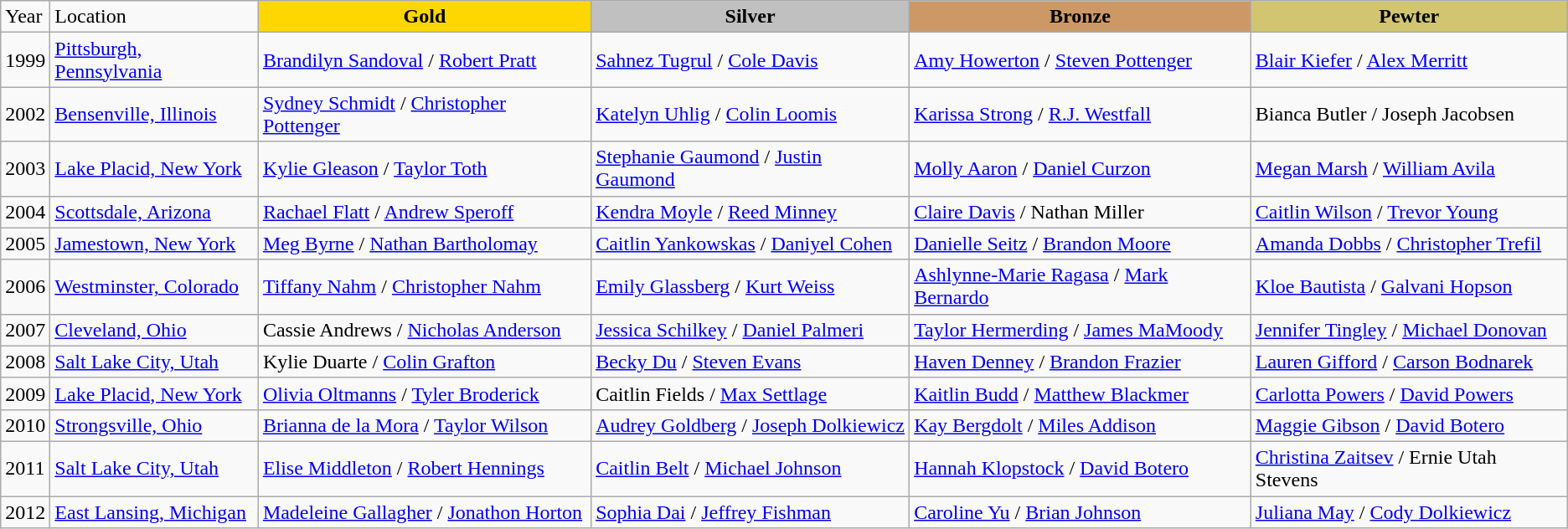<table class="wikitable">
<tr>
<td>Year</td>
<td>Location</td>
<td align="center" bgcolor="gold"><strong>Gold</strong></td>
<td align="center" bgcolor="silver"><strong>Silver</strong></td>
<td align="center" bgcolor="cc9966"><strong>Bronze</strong></td>
<td align="center" bgcolor="#d1c571"><strong>Pewter</strong></td>
</tr>
<tr>
<td>1999</td>
<td><a href='#'>Pittsburgh, Pennsylvania</a></td>
<td><a href='#'>Brandilyn Sandoval</a> / <a href='#'>Robert Pratt</a></td>
<td><a href='#'>Sahnez Tugrul</a> / <a href='#'>Cole Davis</a></td>
<td><a href='#'>Amy Howerton</a> / <a href='#'>Steven Pottenger</a></td>
<td><a href='#'>Blair Kiefer</a> / <a href='#'>Alex Merritt</a></td>
</tr>
<tr>
<td>2002</td>
<td><a href='#'>Bensenville, Illinois</a></td>
<td><a href='#'>Sydney Schmidt</a> / <a href='#'>Christopher Pottenger</a></td>
<td><a href='#'>Katelyn Uhlig</a> / <a href='#'>Colin Loomis</a></td>
<td><a href='#'>Karissa Strong</a> / <a href='#'>R.J. Westfall</a></td>
<td>Bianca Butler / Joseph Jacobsen</td>
</tr>
<tr>
<td>2003</td>
<td><a href='#'>Lake Placid, New York</a></td>
<td><a href='#'>Kylie Gleason</a> / <a href='#'>Taylor Toth</a></td>
<td><a href='#'>Stephanie Gaumond</a> / <a href='#'>Justin Gaumond</a></td>
<td><a href='#'>Molly Aaron</a> / <a href='#'>Daniel Curzon</a></td>
<td><a href='#'>Megan Marsh</a> / <a href='#'>William Avila</a></td>
</tr>
<tr>
<td>2004</td>
<td><a href='#'>Scottsdale, Arizona</a></td>
<td><a href='#'>Rachael Flatt</a> / <a href='#'>Andrew Speroff</a></td>
<td><a href='#'>Kendra Moyle</a> / <a href='#'>Reed Minney</a></td>
<td><a href='#'>Claire Davis</a> / Nathan Miller</td>
<td><a href='#'>Caitlin Wilson</a> / <a href='#'>Trevor Young</a></td>
</tr>
<tr>
<td>2005</td>
<td><a href='#'>Jamestown, New York</a></td>
<td><a href='#'>Meg Byrne</a> / <a href='#'>Nathan Bartholomay</a></td>
<td><a href='#'>Caitlin Yankowskas</a> / <a href='#'>Daniyel Cohen</a></td>
<td><a href='#'>Danielle Seitz</a> / <a href='#'>Brandon Moore</a></td>
<td><a href='#'>Amanda Dobbs</a> / <a href='#'>Christopher Trefil</a></td>
</tr>
<tr>
<td>2006</td>
<td><a href='#'>Westminster, Colorado</a></td>
<td><a href='#'>Tiffany Nahm</a> / <a href='#'>Christopher Nahm</a></td>
<td><a href='#'>Emily Glassberg</a> / <a href='#'>Kurt Weiss</a></td>
<td><a href='#'>Ashlynne-Marie Ragasa</a> / <a href='#'>Mark Bernardo</a></td>
<td><a href='#'>Kloe Bautista</a> / <a href='#'>Galvani Hopson</a></td>
</tr>
<tr>
<td>2007</td>
<td><a href='#'>Cleveland, Ohio</a></td>
<td>Cassie Andrews / <a href='#'>Nicholas Anderson</a></td>
<td><a href='#'>Jessica Schilkey</a> / <a href='#'>Daniel Palmeri</a></td>
<td><a href='#'>Taylor Hermerding</a> / <a href='#'>James MaMoody</a></td>
<td><a href='#'>Jennifer Tingley</a> / <a href='#'>Michael Donovan</a></td>
</tr>
<tr>
<td>2008</td>
<td><a href='#'>Salt Lake City, Utah</a></td>
<td>Kylie Duarte / <a href='#'>Colin Grafton</a></td>
<td><a href='#'>Becky Du</a> / <a href='#'>Steven Evans</a></td>
<td><a href='#'>Haven Denney</a> / <a href='#'>Brandon Frazier</a></td>
<td><a href='#'>Lauren Gifford</a> / <a href='#'>Carson Bodnarek</a></td>
</tr>
<tr>
<td>2009</td>
<td><a href='#'>Lake Placid, New York</a></td>
<td><a href='#'>Olivia Oltmanns</a> / <a href='#'>Tyler Broderick</a></td>
<td>Caitlin Fields / <a href='#'>Max Settlage</a></td>
<td><a href='#'>Kaitlin Budd</a> / <a href='#'>Matthew Blackmer</a></td>
<td><a href='#'>Carlotta Powers</a> / <a href='#'>David Powers</a></td>
</tr>
<tr>
<td>2010</td>
<td><a href='#'>Strongsville, Ohio</a></td>
<td><a href='#'>Brianna de la Mora</a> / <a href='#'>Taylor Wilson</a></td>
<td><a href='#'>Audrey Goldberg</a> / <a href='#'>Joseph Dolkiewicz</a></td>
<td><a href='#'>Kay Bergdolt</a> / <a href='#'>Miles Addison</a></td>
<td><a href='#'>Maggie Gibson</a> / <a href='#'>David Botero</a></td>
</tr>
<tr>
<td>2011</td>
<td><a href='#'>Salt Lake City, Utah</a></td>
<td><a href='#'>Elise Middleton</a> / <a href='#'>Robert Hennings</a></td>
<td><a href='#'>Caitlin Belt</a> / <a href='#'>Michael Johnson</a></td>
<td><a href='#'>Hannah Klopstock</a> / <a href='#'>David Botero</a></td>
<td><a href='#'>Christina Zaitsev</a> / Ernie Utah Stevens</td>
</tr>
<tr>
<td>2012</td>
<td><a href='#'>East Lansing, Michigan</a></td>
<td><a href='#'>Madeleine Gallagher</a> / <a href='#'>Jonathon Horton</a></td>
<td><a href='#'>Sophia Dai</a> / <a href='#'>Jeffrey Fishman</a></td>
<td><a href='#'>Caroline Yu</a> / <a href='#'>Brian Johnson</a></td>
<td><a href='#'>Juliana May</a> / <a href='#'>Cody Dolkiewicz</a></td>
</tr>
</table>
